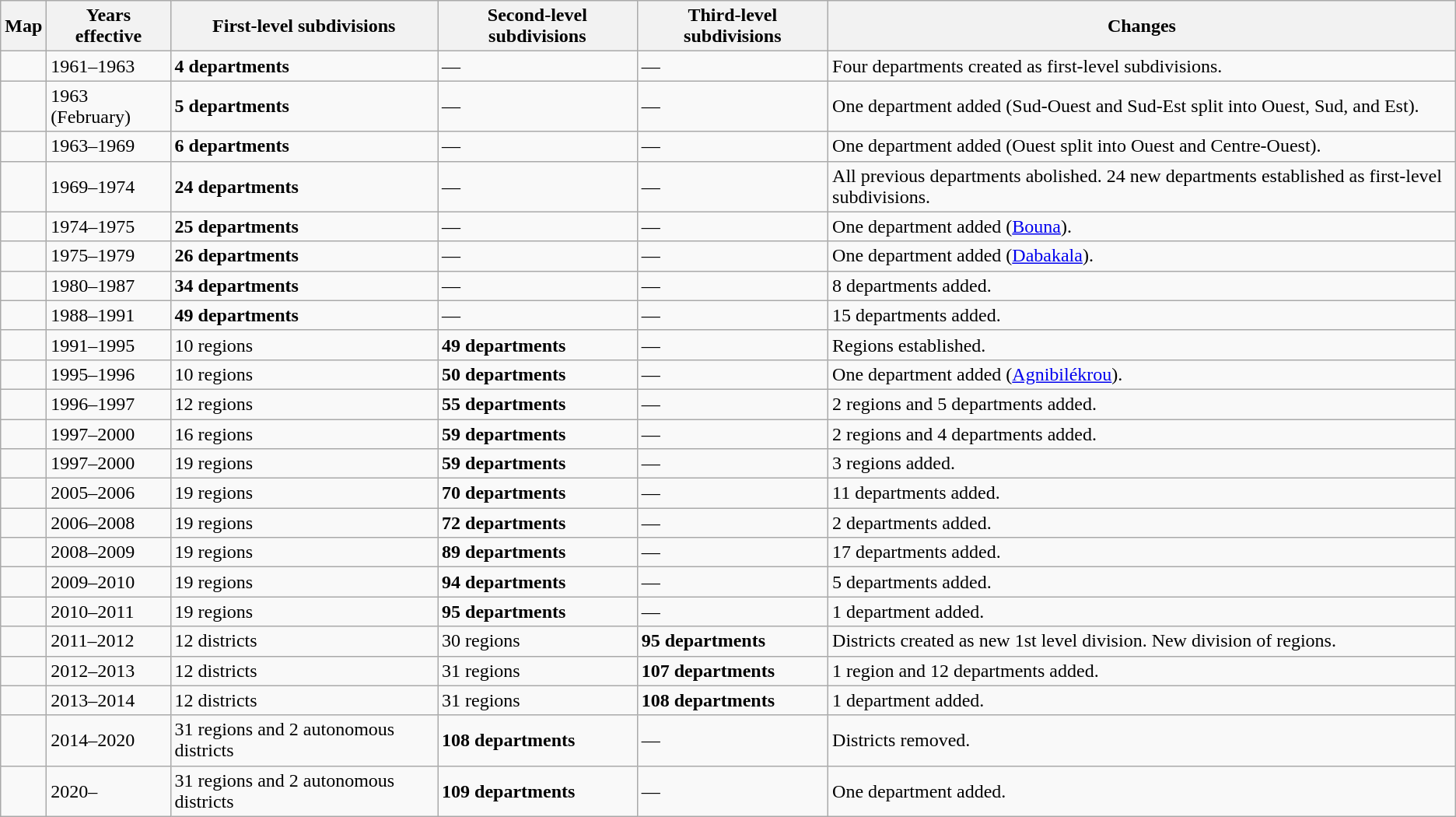<table class="wikitable">
<tr>
<th>Map</th>
<th>Years effective</th>
<th>First-level subdivisions</th>
<th>Second-level subdivisions</th>
<th>Third-level subdivisions</th>
<th>Changes</th>
</tr>
<tr>
<td></td>
<td>1961–1963</td>
<td><strong>4 departments</strong></td>
<td>—</td>
<td>—</td>
<td>Four departments created as first-level subdivisions.</td>
</tr>
<tr>
<td></td>
<td>1963 (February)</td>
<td><strong>5 departments</strong></td>
<td>—</td>
<td>—</td>
<td>One department added (Sud-Ouest and Sud-Est split into Ouest, Sud, and Est).</td>
</tr>
<tr>
<td></td>
<td>1963–1969</td>
<td><strong>6 departments</strong></td>
<td>—</td>
<td>—</td>
<td>One department added (Ouest split into Ouest and Centre-Ouest).</td>
</tr>
<tr>
<td></td>
<td>1969–1974</td>
<td><strong>24 departments</strong></td>
<td>—</td>
<td>—</td>
<td>All previous departments abolished. 24 new departments established as first-level subdivisions.</td>
</tr>
<tr>
<td></td>
<td>1974–1975</td>
<td><strong>25 departments</strong></td>
<td>—</td>
<td>—</td>
<td>One department added (<a href='#'>Bouna</a>).</td>
</tr>
<tr>
<td></td>
<td>1975–1979</td>
<td><strong>26 departments</strong></td>
<td>—</td>
<td>—</td>
<td>One department added (<a href='#'>Dabakala</a>).</td>
</tr>
<tr>
<td></td>
<td>1980–1987</td>
<td><strong>34 departments</strong></td>
<td>—</td>
<td>—</td>
<td>8 departments added.</td>
</tr>
<tr>
<td></td>
<td>1988–1991</td>
<td><strong>49 departments</strong></td>
<td>—</td>
<td>—</td>
<td>15 departments added.</td>
</tr>
<tr>
<td></td>
<td>1991–1995</td>
<td>10 regions</td>
<td><strong>49 departments</strong></td>
<td>—</td>
<td>Regions established.</td>
</tr>
<tr>
<td></td>
<td>1995–1996</td>
<td>10 regions</td>
<td><strong>50 departments</strong></td>
<td>—</td>
<td>One department added (<a href='#'>Agnibilékrou</a>).</td>
</tr>
<tr>
<td></td>
<td>1996–1997</td>
<td>12 regions</td>
<td><strong>55 departments</strong></td>
<td>—</td>
<td>2 regions and 5 departments added.</td>
</tr>
<tr>
<td></td>
<td>1997–2000</td>
<td>16 regions</td>
<td><strong>59 departments</strong></td>
<td>—</td>
<td>2 regions and 4 departments added.</td>
</tr>
<tr>
<td></td>
<td>1997–2000</td>
<td>19 regions</td>
<td><strong>59 departments</strong></td>
<td>—</td>
<td>3 regions added.</td>
</tr>
<tr>
<td></td>
<td>2005–2006</td>
<td>19 regions</td>
<td><strong>70 departments</strong></td>
<td>—</td>
<td>11 departments added.</td>
</tr>
<tr>
<td></td>
<td>2006–2008</td>
<td>19 regions</td>
<td><strong>72 departments</strong></td>
<td>—</td>
<td>2 departments added.</td>
</tr>
<tr>
<td></td>
<td>2008–2009</td>
<td>19 regions</td>
<td><strong>89 departments</strong></td>
<td>—</td>
<td>17 departments added.</td>
</tr>
<tr>
<td></td>
<td>2009–2010</td>
<td>19 regions</td>
<td><strong>94 departments</strong></td>
<td>—</td>
<td>5 departments added.</td>
</tr>
<tr>
<td></td>
<td>2010–2011</td>
<td>19 regions</td>
<td><strong>95 departments</strong></td>
<td>—</td>
<td>1 department added.</td>
</tr>
<tr>
<td></td>
<td>2011–2012</td>
<td>12 districts</td>
<td>30 regions</td>
<td><strong>95 departments</strong></td>
<td>Districts created as new 1st level division. New division of regions.</td>
</tr>
<tr>
<td></td>
<td>2012–2013</td>
<td>12 districts</td>
<td>31 regions</td>
<td><strong>107 departments</strong></td>
<td>1 region and 12 departments added.</td>
</tr>
<tr>
<td></td>
<td>2013–2014</td>
<td>12 districts</td>
<td>31 regions</td>
<td><strong>108 departments</strong></td>
<td>1 department added.</td>
</tr>
<tr>
<td></td>
<td>2014–2020</td>
<td>31 regions and 2 autonomous districts</td>
<td><strong>108 departments</strong></td>
<td>—</td>
<td>Districts removed.</td>
</tr>
<tr>
<td></td>
<td>2020–</td>
<td>31 regions and 2 autonomous districts</td>
<td><strong>109 departments</strong></td>
<td>—</td>
<td>One department added.</td>
</tr>
</table>
